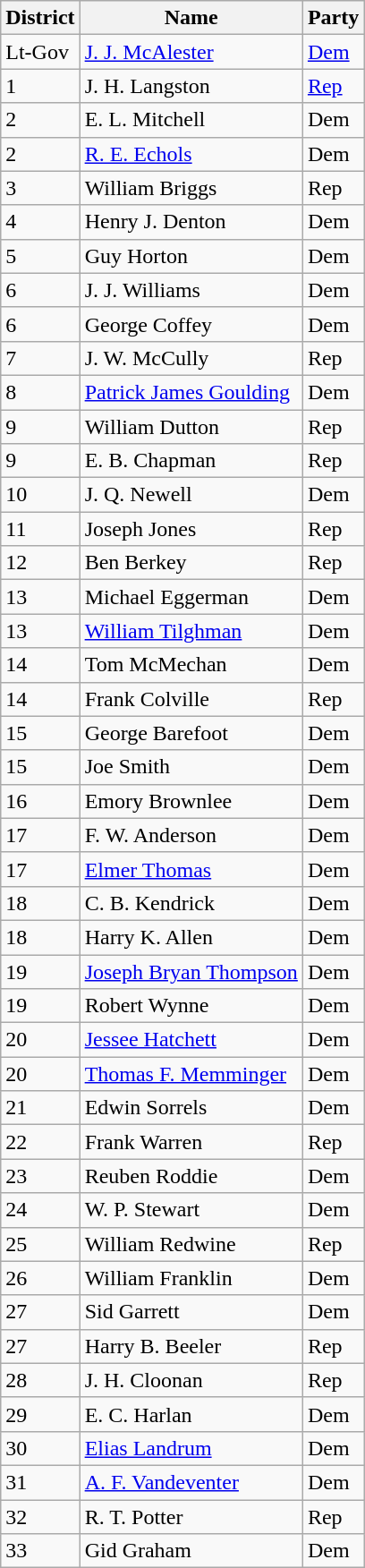<table class="wikitable sortable">
<tr>
<th>District</th>
<th>Name</th>
<th>Party</th>
</tr>
<tr>
<td>Lt-Gov</td>
<td><a href='#'>J. J. McAlester</a></td>
<td><a href='#'>Dem</a></td>
</tr>
<tr>
<td>1</td>
<td>J. H. Langston</td>
<td><a href='#'>Rep</a></td>
</tr>
<tr>
<td>2</td>
<td>E. L. Mitchell</td>
<td>Dem</td>
</tr>
<tr>
<td>2</td>
<td><a href='#'>R. E. Echols</a></td>
<td>Dem</td>
</tr>
<tr>
<td>3</td>
<td>William Briggs</td>
<td>Rep</td>
</tr>
<tr>
<td>4</td>
<td>Henry J. Denton</td>
<td>Dem</td>
</tr>
<tr>
<td>5</td>
<td>Guy Horton</td>
<td>Dem</td>
</tr>
<tr>
<td>6</td>
<td>J. J. Williams</td>
<td>Dem</td>
</tr>
<tr>
<td>6</td>
<td>George Coffey</td>
<td>Dem</td>
</tr>
<tr>
<td>7</td>
<td>J. W. McCully</td>
<td>Rep</td>
</tr>
<tr>
<td>8</td>
<td><a href='#'>Patrick James Goulding</a></td>
<td>Dem</td>
</tr>
<tr>
<td>9</td>
<td>William Dutton</td>
<td>Rep</td>
</tr>
<tr>
<td>9</td>
<td>E. B. Chapman</td>
<td>Rep</td>
</tr>
<tr>
<td>10</td>
<td>J. Q. Newell</td>
<td>Dem</td>
</tr>
<tr>
<td>11</td>
<td>Joseph Jones</td>
<td>Rep</td>
</tr>
<tr>
<td>12</td>
<td>Ben Berkey</td>
<td>Rep</td>
</tr>
<tr>
<td>13</td>
<td>Michael Eggerman</td>
<td>Dem</td>
</tr>
<tr>
<td>13</td>
<td><a href='#'>William Tilghman</a></td>
<td>Dem</td>
</tr>
<tr>
<td>14</td>
<td>Tom McMechan</td>
<td>Dem</td>
</tr>
<tr>
<td>14</td>
<td>Frank Colville</td>
<td>Rep</td>
</tr>
<tr>
<td>15</td>
<td>George Barefoot</td>
<td>Dem</td>
</tr>
<tr>
<td>15</td>
<td>Joe Smith</td>
<td>Dem</td>
</tr>
<tr>
<td>16</td>
<td>Emory Brownlee</td>
<td>Dem</td>
</tr>
<tr>
<td>17</td>
<td>F. W. Anderson</td>
<td>Dem</td>
</tr>
<tr>
<td>17</td>
<td><a href='#'>Elmer Thomas</a></td>
<td>Dem</td>
</tr>
<tr>
<td>18</td>
<td>C. B. Kendrick</td>
<td>Dem</td>
</tr>
<tr>
<td>18</td>
<td>Harry K. Allen</td>
<td>Dem</td>
</tr>
<tr>
<td>19</td>
<td><a href='#'>Joseph Bryan Thompson</a></td>
<td>Dem</td>
</tr>
<tr>
<td>19</td>
<td>Robert Wynne</td>
<td>Dem</td>
</tr>
<tr>
<td>20</td>
<td><a href='#'>Jessee Hatchett</a></td>
<td>Dem</td>
</tr>
<tr>
<td>20</td>
<td><a href='#'>Thomas F. Memminger</a></td>
<td>Dem</td>
</tr>
<tr>
<td>21</td>
<td>Edwin Sorrels</td>
<td>Dem</td>
</tr>
<tr>
<td>22</td>
<td>Frank Warren</td>
<td>Rep</td>
</tr>
<tr>
<td>23</td>
<td>Reuben Roddie</td>
<td>Dem</td>
</tr>
<tr>
<td>24</td>
<td>W. P. Stewart</td>
<td>Dem</td>
</tr>
<tr>
<td>25</td>
<td>William Redwine</td>
<td>Rep</td>
</tr>
<tr>
<td>26</td>
<td>William Franklin</td>
<td>Dem</td>
</tr>
<tr>
<td>27</td>
<td>Sid Garrett</td>
<td>Dem</td>
</tr>
<tr>
<td>27</td>
<td>Harry B. Beeler</td>
<td>Rep</td>
</tr>
<tr>
<td>28</td>
<td>J. H. Cloonan</td>
<td>Rep</td>
</tr>
<tr>
<td>29</td>
<td>E. C. Harlan</td>
<td>Dem</td>
</tr>
<tr>
<td>30</td>
<td><a href='#'>Elias Landrum</a></td>
<td>Dem</td>
</tr>
<tr>
<td>31</td>
<td><a href='#'>A. F. Vandeventer</a></td>
<td>Dem</td>
</tr>
<tr>
<td>32</td>
<td>R. T. Potter</td>
<td>Rep</td>
</tr>
<tr>
<td>33</td>
<td>Gid Graham</td>
<td>Dem</td>
</tr>
</table>
